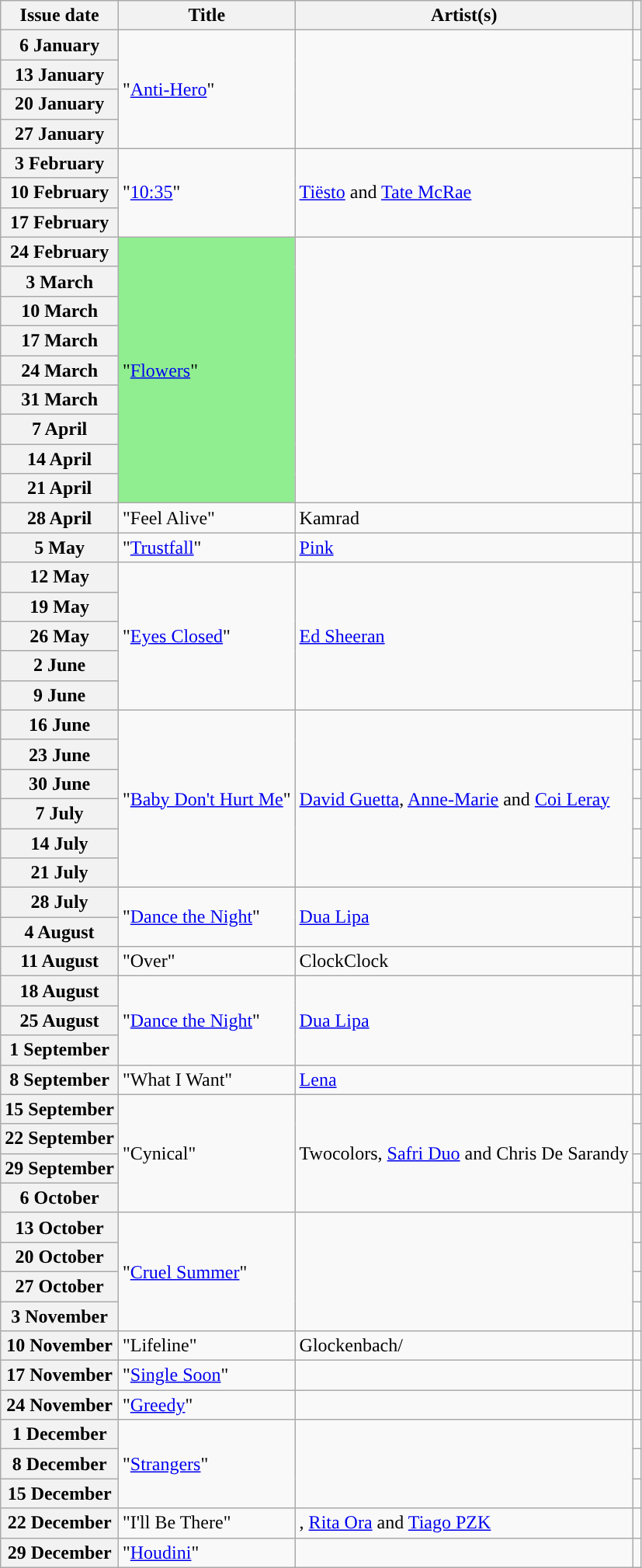<table class="sortable wikitable sortable plainrowheaders">
<tr>
<th scope=col class="sortable">Issue date</th>
<th scope=col class="sortable">Title</th>
<th scope=col class="sortable">Artist(s)</th>
<th scope=col class="unsortable"></th>
</tr>
<tr class=unsortable>
<th scope="row" style="text-align:center;">6 January</th>
<td rowspan=4>"<a href='#'>Anti-Hero</a>"</td>
<td rowspan=4></td>
<td style="text-align:center;"></td>
</tr>
<tr>
<th scope="row" style="text-align:center;">13 January</th>
<td style="text-align:center;"></td>
</tr>
<tr>
<th scope="row" style="text-align:center;">20 January</th>
<td style="text-align:center;"></td>
</tr>
<tr>
<th scope="row" style="text-align:center;">27 January</th>
<td style="text-align:center;"></td>
</tr>
<tr>
<th scope="row" style="text-align:center;">3 February</th>
<td rowspan=3>"<a href='#'>10:35</a>"</td>
<td rowspan=3><a href='#'>Tiësto</a> and <a href='#'>Tate McRae</a></td>
<td style="text-align:center;"></td>
</tr>
<tr>
<th scope="row" style="text-align:center;">10 February</th>
<td style="text-align:center;"></td>
</tr>
<tr>
<th scope="row" style="text-align:center;">17 February</th>
<td style="text-align:center;"></td>
</tr>
<tr>
<th scope="row" style="text-align:center;">24 February</th>
<td rowspan=9 style="background-color:lightgreen">"<a href='#'>Flowers</a>" </td>
<td rowspan=9></td>
<td style="text-align:center;"></td>
</tr>
<tr>
<th scope="row" style="text-align:center;">3 March</th>
<td style="text-align:center;"></td>
</tr>
<tr>
<th scope="row" style="text-align:center;">10 March</th>
<td style="text-align:center;"></td>
</tr>
<tr>
<th scope="row" style="text-align:center;">17 March</th>
<td style="text-align:center;"></td>
</tr>
<tr>
<th scope="row" style="text-align:center;">24 March</th>
<td style="text-align:center;"></td>
</tr>
<tr>
<th scope="row" style="text-align:center;">31 March</th>
<td style="text-align:center;"></td>
</tr>
<tr>
<th scope="row" style="text-align:center;">7 April</th>
<td style="text-align:center;"></td>
</tr>
<tr>
<th scope="row" style="text-align:center;">14 April</th>
<td style="text-align:center;"></td>
</tr>
<tr>
<th scope="row" style="text-align:center;">21 April</th>
<td style="text-align:center;"></td>
</tr>
<tr>
<th scope="row" style="text-align:center;">28 April</th>
<td>"Feel Alive"</td>
<td>Kamrad</td>
<td style="text-align:center;"></td>
</tr>
<tr>
<th scope="row" style="text-align:center;">5 May</th>
<td>"<a href='#'>Trustfall</a>"</td>
<td><a href='#'>Pink</a></td>
<td style="text-align:center;"></td>
</tr>
<tr>
<th scope="row" style="text-align:center;">12 May</th>
<td rowspan=5>"<a href='#'>Eyes Closed</a>"</td>
<td rowspan=5><a href='#'>Ed Sheeran</a></td>
<td style="text-align:center;"></td>
</tr>
<tr>
<th scope="row" style="text-align:center;">19 May</th>
<td style="text-align:center;"></td>
</tr>
<tr>
<th scope="row" style="text-align:center;">26 May</th>
<td style="text-align:center;"></td>
</tr>
<tr>
<th scope="row" style="text-align:center;">2 June</th>
<td style="text-align:center;"></td>
</tr>
<tr>
<th scope="row" style="text-align:center;">9 June</th>
<td style="text-align:center;"></td>
</tr>
<tr>
<th scope="row" style="text-align:center;">16 June</th>
<td rowspan=6>"<a href='#'>Baby Don't Hurt Me</a>"</td>
<td rowspan=6><a href='#'>David Guetta</a>, <a href='#'>Anne-Marie</a> and <a href='#'>Coi Leray</a></td>
<td style="text-align:center;"></td>
</tr>
<tr>
<th scope="row" style="text-align:center;">23 June</th>
<td style="text-align:center;"></td>
</tr>
<tr>
<th scope="row" style="text-align:center;">30 June</th>
<td style="text-align:center;"></td>
</tr>
<tr>
<th scope="row" style="text-align:center;">7 July</th>
<td style="text-align:center;"></td>
</tr>
<tr>
<th scope="row" style="text-align:center;">14 July</th>
<td style="text-align:center;"></td>
</tr>
<tr>
<th scope="row" style="text-align:center;">21 July</th>
<td style="text-align:center;"></td>
</tr>
<tr>
<th scope="row" style="text-align:center;">28 July</th>
<td rowspan=2>"<a href='#'>Dance the Night</a>"</td>
<td rowspan=2><a href='#'>Dua Lipa</a></td>
<td style="text-align:center;"></td>
</tr>
<tr>
<th scope="row" style="text-align:center;">4 August</th>
<td style="text-align:center;"></td>
</tr>
<tr>
<th scope="row" style="text-align:center;">11 August</th>
<td>"Over"</td>
<td>ClockClock</td>
<td style="text-align:center;"></td>
</tr>
<tr>
<th scope="row" style="text-align:center;">18 August</th>
<td rowspan=3>"<a href='#'>Dance the Night</a>"</td>
<td rowspan=3><a href='#'>Dua Lipa</a></td>
<td style="text-align:center;"></td>
</tr>
<tr>
<th scope="row" style="text-align:center;">25 August</th>
<td style="text-align:center;"></td>
</tr>
<tr>
<th scope="row" style="text-align:center;">1 September</th>
<td style="text-align:center;"></td>
</tr>
<tr>
<th scope="row" style="text-align:center;">8 September</th>
<td>"What I Want"</td>
<td><a href='#'>Lena</a></td>
<td style="text-align:center;"></td>
</tr>
<tr>
<th scope="row" style="text-align:center;">15 September</th>
<td rowspan=4>"Cynical"</td>
<td rowspan=4>Twocolors, <a href='#'>Safri Duo</a> and Chris De Sarandy</td>
<td style="text-align:center;"></td>
</tr>
<tr>
<th scope="row" style="text-align:center;">22 September</th>
<td style="text-align:center;"></td>
</tr>
<tr>
<th scope="row" style="text-align:center;">29 September</th>
<td style="text-align:center;"></td>
</tr>
<tr>
<th scope="row" style="text-align:center;">6 October</th>
<td style="text-align:center;"></td>
</tr>
<tr>
<th scope="row" style="text-align:center;">13 October</th>
<td rowspan=4>"<a href='#'>Cruel Summer</a>"</td>
<td rowspan=4></td>
<td style="text-align:center;"></td>
</tr>
<tr>
<th scope="row" style="text-align:center;">20 October</th>
<td style="text-align:center;"></td>
</tr>
<tr>
<th scope="row" style="text-align:center;">27 October</th>
<td style="text-align:center;"></td>
</tr>
<tr>
<th scope="row" style="text-align:center;">3 November</th>
<td style="text-align:center;"></td>
</tr>
<tr>
<th scope="row" style="text-align:center;">10 November</th>
<td>"Lifeline"</td>
<td>Glockenbach/</td>
<td style="text-align:center;"></td>
</tr>
<tr>
<th scope="row" style="text-align:center;">17 November</th>
<td>"<a href='#'>Single Soon</a>"</td>
<td></td>
<td style="text-align:center;"></td>
</tr>
<tr>
<th scope="row" style="text-align:center;">24 November</th>
<td>"<a href='#'>Greedy</a>"</td>
<td></td>
<td style="text-align:center;"></td>
</tr>
<tr>
<th scope="row" style="text-align:center;">1 December</th>
<td rowspan=3>"<a href='#'>Strangers</a>"</td>
<td rowspan=3></td>
<td style="text-align:center;"></td>
</tr>
<tr>
<th scope="row" style="text-align:center;">8 December</th>
<td style="text-align:center;"></td>
</tr>
<tr>
<th scope="row" style="text-align:center;">15 December</th>
<td style="text-align:center;"></td>
</tr>
<tr>
<th scope="row" style="text-align:center;">22 December</th>
<td>"I'll Be There"</td>
<td>, <a href='#'>Rita Ora</a> and <a href='#'>Tiago PZK</a></td>
<td style="text-align:center;"></td>
</tr>
<tr>
<th scope="row" style="text-align:center;">29 December</th>
<td>"<a href='#'>Houdini</a>"</td>
<td></td>
<td style="text-align:center;"></td>
</tr>
</table>
